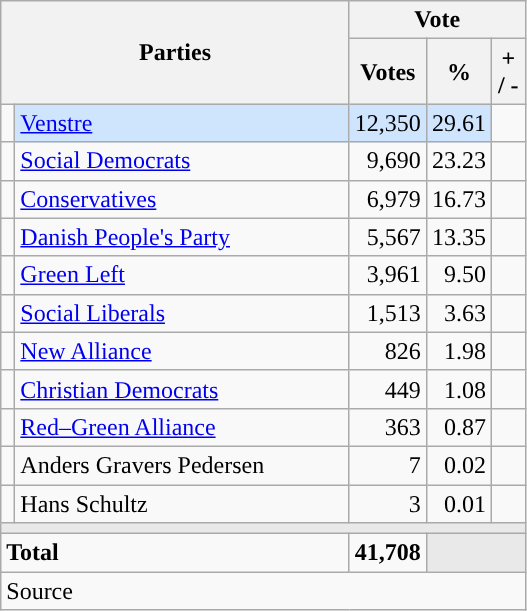<table class="wikitable" style="text-align:right;">
<tr>
<th style="text-align:centre;" rowspan="2" colspan="2" width="225">Parties</th>
<th colspan="3">Vote</th>
</tr>
<tr>
<th width="15">Votes</th>
<th width="15">%</th>
<th width="15">+ / -</th>
</tr>
<tr>
<td width="2" style="color:inherit;background:"></td>
<td bgcolor=#cfe5fe  align="left"><a href='#'>Venstre</a></td>
<td bgcolor=#cfe5fe>12,350</td>
<td bgcolor=#cfe5fe>29.61</td>
<td></td>
</tr>
<tr>
<td width="2" style="color:inherit;background:"></td>
<td align="left"><a href='#'>Social Democrats</a></td>
<td>9,690</td>
<td>23.23</td>
<td></td>
</tr>
<tr>
<td width="2" style="color:inherit;background:"></td>
<td align="left"><a href='#'>Conservatives</a></td>
<td>6,979</td>
<td>16.73</td>
<td></td>
</tr>
<tr>
<td width="2" style="color:inherit;background:"></td>
<td align="left"><a href='#'>Danish People's Party</a></td>
<td>5,567</td>
<td>13.35</td>
<td></td>
</tr>
<tr>
<td width="2" style="color:inherit;background:"></td>
<td align="left"><a href='#'>Green Left</a></td>
<td>3,961</td>
<td>9.50</td>
<td></td>
</tr>
<tr>
<td width="2" style="color:inherit;background:"></td>
<td align="left"><a href='#'>Social Liberals</a></td>
<td>1,513</td>
<td>3.63</td>
<td></td>
</tr>
<tr>
<td width="2" style="color:inherit;background:"></td>
<td align="left"><a href='#'>New Alliance</a></td>
<td>826</td>
<td>1.98</td>
<td></td>
</tr>
<tr>
<td width="2" style="color:inherit;background:"></td>
<td align="left"><a href='#'>Christian Democrats</a></td>
<td>449</td>
<td>1.08</td>
<td></td>
</tr>
<tr>
<td width="2" style="color:inherit;background:"></td>
<td align="left"><a href='#'>Red–Green Alliance</a></td>
<td>363</td>
<td>0.87</td>
<td></td>
</tr>
<tr>
<td width="2" style="color:inherit;background:"></td>
<td align="left">Anders Gravers Pedersen</td>
<td>7</td>
<td>0.02</td>
<td></td>
</tr>
<tr>
<td width="2" style="color:inherit;background:"></td>
<td align="left">Hans Schultz</td>
<td>3</td>
<td>0.01</td>
<td></td>
</tr>
<tr>
<td colspan="7" bgcolor="#E9E9E9"></td>
</tr>
<tr>
<td align="left" colspan="2"><strong>Total</strong></td>
<td><strong>41,708</strong></td>
<td bgcolor="#E9E9E9" colspan="2"></td>
</tr>
<tr>
<td align="left" colspan="6">Source</td>
</tr>
</table>
